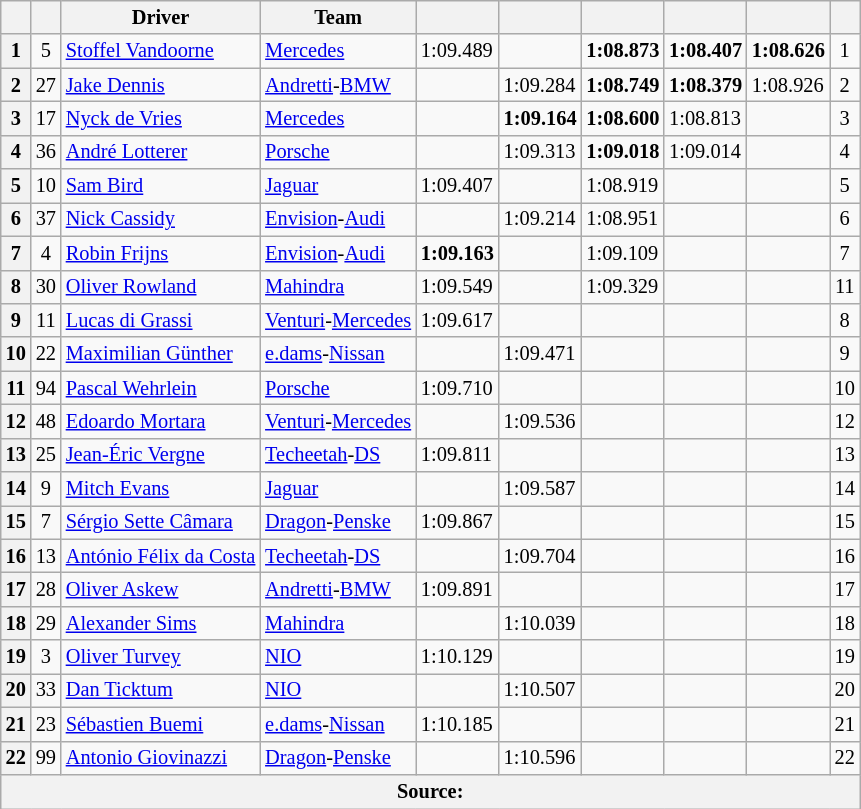<table class="wikitable sortable" style="font-size: 85%">
<tr>
<th scope="col"></th>
<th scope="col"></th>
<th scope="col">Driver</th>
<th scope="col">Team</th>
<th scope="col"></th>
<th scope="col"></th>
<th scope="col"></th>
<th scope="col"></th>
<th scope="col"></th>
<th scope="col"></th>
</tr>
<tr>
<th scope="row">1</th>
<td align="center">5</td>
<td data-sort-value="VAN"> <a href='#'>Stoffel Vandoorne</a></td>
<td><a href='#'>Mercedes</a></td>
<td>1:09.489</td>
<td></td>
<td><strong>1:08.873</strong></td>
<td><strong>1:08.407</strong></td>
<td><strong>1:08.626</strong></td>
<td align="center">1</td>
</tr>
<tr>
<th scope="row">2</th>
<td align="center">27</td>
<td data-sort-value="DEN"> <a href='#'>Jake Dennis</a></td>
<td><a href='#'>Andretti</a>-<a href='#'>BMW</a></td>
<td></td>
<td>1:09.284</td>
<td><strong>1:08.749</strong></td>
<td><strong>1:08.379</strong></td>
<td>1:08.926</td>
<td align="center">2</td>
</tr>
<tr>
<th scope="row">3</th>
<td align="center">17</td>
<td data-sort-value="DEV"> <a href='#'>Nyck de Vries</a></td>
<td><a href='#'>Mercedes</a></td>
<td></td>
<td><strong>1:09.164</strong></td>
<td><strong>1:08.600</strong></td>
<td>1:08.813</td>
<td></td>
<td align="center">3</td>
</tr>
<tr>
<th scope="row">4</th>
<td align="center">36</td>
<td data-sort-value="LOT"> <a href='#'>André Lotterer</a></td>
<td><a href='#'>Porsche</a></td>
<td></td>
<td>1:09.313</td>
<td><strong>1:09.018</strong></td>
<td>1:09.014</td>
<td></td>
<td align="center">4</td>
</tr>
<tr>
<th scope="row">5</th>
<td align="center">10</td>
<td data-sort-value="BIR"> <a href='#'>Sam Bird</a></td>
<td><a href='#'>Jaguar</a></td>
<td>1:09.407</td>
<td></td>
<td>1:08.919</td>
<td></td>
<td></td>
<td align="center">5</td>
</tr>
<tr>
<th scope="row">6</th>
<td align="center">37</td>
<td data-sort-value="CAS"> <a href='#'>Nick Cassidy</a></td>
<td><a href='#'>Envision</a>-<a href='#'>Audi</a></td>
<td></td>
<td>1:09.214</td>
<td>1:08.951</td>
<td></td>
<td></td>
<td align="center">6</td>
</tr>
<tr>
<th scope="row">7</th>
<td align="center">4</td>
<td data-sort-value="FRI"> <a href='#'>Robin Frijns</a></td>
<td><a href='#'>Envision</a>-<a href='#'>Audi</a></td>
<td><strong>1:09.163</strong></td>
<td></td>
<td>1:09.109</td>
<td></td>
<td></td>
<td align="center">7</td>
</tr>
<tr>
<th scope="row">8</th>
<td align="center">30</td>
<td data-sort-value="ROW"> <a href='#'>Oliver Rowland</a></td>
<td><a href='#'>Mahindra</a></td>
<td>1:09.549</td>
<td></td>
<td>1:09.329</td>
<td></td>
<td></td>
<td align="center">11</td>
</tr>
<tr>
<th scope="row">9</th>
<td align="center">11</td>
<td data-sort-value="DIG"> <a href='#'>Lucas di Grassi</a></td>
<td><a href='#'>Venturi</a>-<a href='#'>Mercedes</a></td>
<td>1:09.617</td>
<td></td>
<td></td>
<td></td>
<td></td>
<td align="center">8</td>
</tr>
<tr>
<th scope="row">10</th>
<td align="center">22</td>
<td data-sort-value="GUE"> <a href='#'>Maximilian Günther</a></td>
<td><a href='#'>e.dams</a>-<a href='#'>Nissan</a></td>
<td></td>
<td>1:09.471</td>
<td></td>
<td></td>
<td></td>
<td align="center">9</td>
</tr>
<tr>
<th scope="row">11</th>
<td align="center">94</td>
<td data-sort-value="WEH"> <a href='#'>Pascal Wehrlein</a></td>
<td><a href='#'>Porsche</a></td>
<td>1:09.710</td>
<td></td>
<td></td>
<td></td>
<td></td>
<td align="center">10</td>
</tr>
<tr>
<th scope="row">12</th>
<td align="center">48</td>
<td data-sort-value="MOR"> <a href='#'>Edoardo Mortara</a></td>
<td><a href='#'>Venturi</a>-<a href='#'>Mercedes</a></td>
<td></td>
<td>1:09.536</td>
<td></td>
<td></td>
<td></td>
<td align="center">12</td>
</tr>
<tr>
<th scope="row">13</th>
<td align="center">25</td>
<td data-sort-value="JEV"> <a href='#'>Jean-Éric Vergne</a></td>
<td><a href='#'>Techeetah</a>-<a href='#'>DS</a></td>
<td>1:09.811</td>
<td></td>
<td></td>
<td></td>
<td></td>
<td align="center">13</td>
</tr>
<tr>
<th scope="row">14</th>
<td align="center">9</td>
<td data-sort-value="EVA"> <a href='#'>Mitch Evans</a></td>
<td><a href='#'>Jaguar</a></td>
<td></td>
<td>1:09.587</td>
<td></td>
<td></td>
<td></td>
<td align="center">14</td>
</tr>
<tr>
<th scope="row">15</th>
<td align="center">7</td>
<td data-sort-value="SET"> <a href='#'>Sérgio Sette Câmara</a></td>
<td><a href='#'>Dragon</a>-<a href='#'>Penske</a></td>
<td>1:09.867</td>
<td></td>
<td></td>
<td></td>
<td></td>
<td align="center">15</td>
</tr>
<tr>
<th scope="row">16</th>
<td align="center">13</td>
<td data-sort-value="DAC"> <a href='#'>António Félix da Costa</a></td>
<td><a href='#'>Techeetah</a>-<a href='#'>DS</a></td>
<td></td>
<td>1:09.704</td>
<td></td>
<td></td>
<td></td>
<td align="center">16</td>
</tr>
<tr>
<th scope="row">17</th>
<td align="center">28</td>
<td data-sort-value="ASK"> <a href='#'>Oliver Askew</a></td>
<td><a href='#'>Andretti</a>-<a href='#'>BMW</a></td>
<td>1:09.891</td>
<td></td>
<td></td>
<td></td>
<td></td>
<td align="center">17</td>
</tr>
<tr>
<th scope="row">18</th>
<td align="center">29</td>
<td data-sort-value="SIM"> <a href='#'>Alexander Sims</a></td>
<td><a href='#'>Mahindra</a></td>
<td></td>
<td>1:10.039</td>
<td></td>
<td></td>
<td></td>
<td align="center">18</td>
</tr>
<tr>
<th scope="row">19</th>
<td align="center">3</td>
<td data-sort-value="TUR"> <a href='#'>Oliver Turvey</a></td>
<td><a href='#'>NIO</a></td>
<td>1:10.129</td>
<td></td>
<td></td>
<td></td>
<td></td>
<td align="center">19</td>
</tr>
<tr>
<th scope="row">20</th>
<td align="center">33</td>
<td data-sort-value="TIC"> <a href='#'>Dan Ticktum</a></td>
<td><a href='#'>NIO</a></td>
<td></td>
<td>1:10.507</td>
<td></td>
<td></td>
<td></td>
<td align="center">20</td>
</tr>
<tr>
<th scope="row">21</th>
<td align="center">23</td>
<td data-sort-value="BUE"> <a href='#'>Sébastien Buemi</a></td>
<td><a href='#'>e.dams</a>-<a href='#'>Nissan</a></td>
<td>1:10.185</td>
<td></td>
<td></td>
<td></td>
<td></td>
<td align="center">21</td>
</tr>
<tr>
<th scope="row">22</th>
<td align="center">99</td>
<td data-sort-value="GIO"> <a href='#'>Antonio Giovinazzi</a></td>
<td><a href='#'>Dragon</a>-<a href='#'>Penske</a></td>
<td></td>
<td>1:10.596</td>
<td></td>
<td></td>
<td></td>
<td align="center">22</td>
</tr>
<tr>
<th colspan="10">Source:</th>
</tr>
</table>
